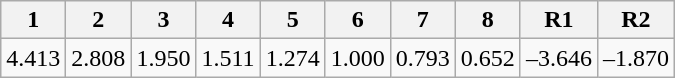<table class=wikitable>
<tr>
<th>1</th>
<th>2</th>
<th>3</th>
<th>4</th>
<th>5</th>
<th>6</th>
<th>7</th>
<th>8</th>
<th>R1</th>
<th>R2</th>
</tr>
<tr>
<td>4.413</td>
<td>2.808</td>
<td>1.950</td>
<td>1.511</td>
<td>1.274</td>
<td>1.000</td>
<td>0.793</td>
<td>0.652</td>
<td>–3.646</td>
<td>–1.870</td>
</tr>
</table>
